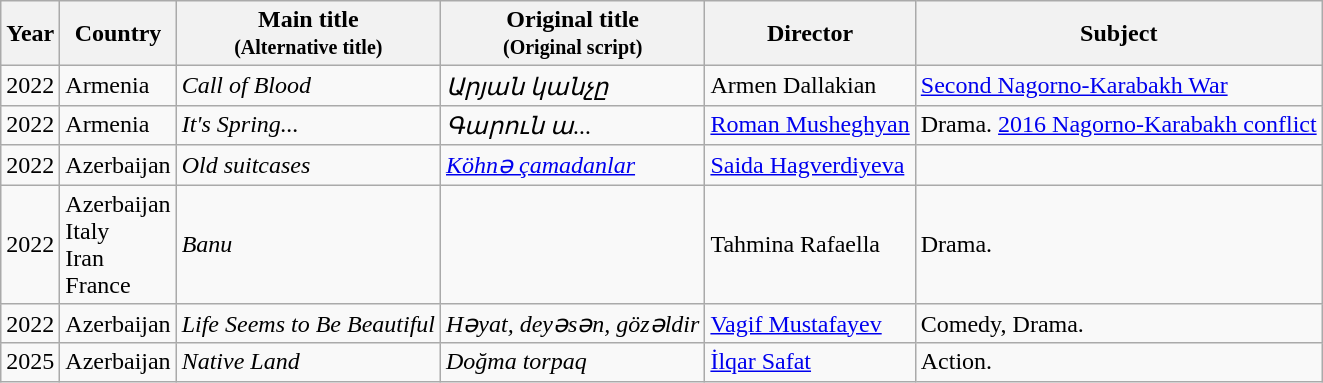<table class="wikitable sortable">
<tr>
<th>Year</th>
<th>Country</th>
<th class="unsortable">Main title<br><small>(Alternative title)</small></th>
<th class="unsortable">Original title<br><small>(Original script)</small></th>
<th>Director</th>
<th class="unsortable">Subject</th>
</tr>
<tr>
<td>2022</td>
<td>Armenia</td>
<td><em>Call of Blood</em></td>
<td><em>Արյան կանչը</em></td>
<td>Armen Dallakian</td>
<td><a href='#'>Second Nagorno-Karabakh War</a></td>
</tr>
<tr>
<td>2022</td>
<td>Armenia</td>
<td><em>It's Spring...</em></td>
<td><em>Գարուն ա...</em></td>
<td><a href='#'>Roman Musheghyan</a></td>
<td>Drama. <a href='#'>2016 Nagorno-Karabakh conflict</a></td>
</tr>
<tr>
<td>2022</td>
<td>Azerbaijan</td>
<td><em>Old suitcases</em></td>
<td><em><a href='#'>Köhnə çamadanlar</a></em></td>
<td><a href='#'>Saida Hagverdiyeva</a></td>
<td></td>
</tr>
<tr>
<td>2022</td>
<td>Azerbaijan<br>Italy<br>Iran<br>France</td>
<td><em>Banu</em></td>
<td></td>
<td>Tahmina Rafaella</td>
<td>Drama.</td>
</tr>
<tr>
<td>2022</td>
<td>Azerbaijan</td>
<td><em>Life Seems to Be Beautiful</em></td>
<td><em>Həyat, deyəsən, gözəldir</em></td>
<td><a href='#'>Vagif Mustafayev</a></td>
<td>Comedy, Drama.</td>
</tr>
<tr>
<td>2025</td>
<td>Azerbaijan</td>
<td><em>Native Land</em></td>
<td><em>Doğma torpaq</em></td>
<td><a href='#'>İlqar Safat</a></td>
<td>Action.</td>
</tr>
</table>
